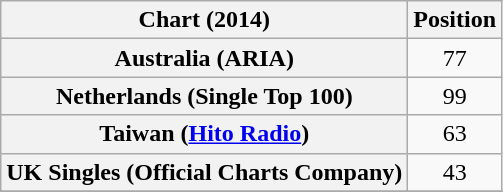<table class="wikitable sortable plainrowheaders" style="text-align:center">
<tr>
<th scope="col">Chart (2014)</th>
<th scope="col">Position</th>
</tr>
<tr>
<th scope="row">Australia (ARIA)</th>
<td>77</td>
</tr>
<tr>
<th scope="row">Netherlands (Single Top 100)</th>
<td>99</td>
</tr>
<tr>
<th scope="row">Taiwan (<a href='#'>Hito Radio</a>)</th>
<td>63</td>
</tr>
<tr>
<th scope="row">UK Singles (Official Charts Company)</th>
<td style="text-align:center;">43</td>
</tr>
<tr>
</tr>
</table>
